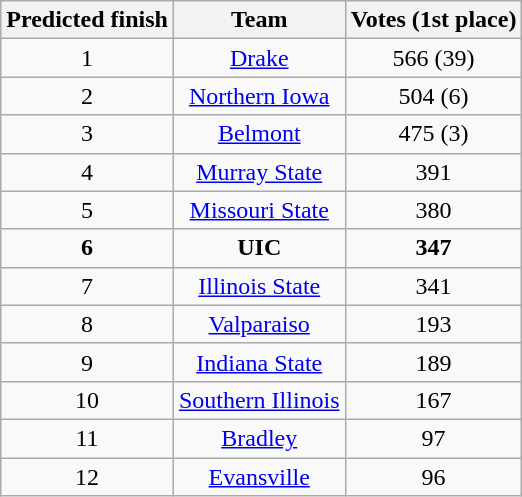<table class="wikitable" border="1">
<tr align=center>
<th style= >Predicted finish</th>
<th style= >Team</th>
<th style= >Votes (1st place)</th>
</tr>
<tr align="center">
<td>1</td>
<td><a href='#'>Drake</a></td>
<td>566 (39)</td>
</tr>
<tr align="center">
<td>2</td>
<td><a href='#'>Northern Iowa</a></td>
<td>504 (6)</td>
</tr>
<tr align="center">
<td>3</td>
<td><a href='#'>Belmont</a></td>
<td>475 (3)</td>
</tr>
<tr align="center">
<td>4</td>
<td><a href='#'>Murray State</a></td>
<td>391</td>
</tr>
<tr align="center">
<td>5</td>
<td><a href='#'>Missouri State</a></td>
<td>380</td>
</tr>
<tr align="center">
<td><strong>6</strong></td>
<td><strong>UIC</strong></td>
<td><strong>347</strong></td>
</tr>
<tr align="center">
<td>7</td>
<td><a href='#'>Illinois State</a></td>
<td>341</td>
</tr>
<tr align="center">
<td>8</td>
<td><a href='#'>Valparaiso</a></td>
<td>193</td>
</tr>
<tr align="center">
<td>9</td>
<td><a href='#'>Indiana State</a></td>
<td>189</td>
</tr>
<tr align="center">
<td>10</td>
<td><a href='#'>Southern Illinois</a></td>
<td>167</td>
</tr>
<tr align="center">
<td>11</td>
<td><a href='#'>Bradley</a></td>
<td>97</td>
</tr>
<tr align="center">
<td>12</td>
<td><a href='#'>Evansville</a></td>
<td>96</td>
</tr>
</table>
